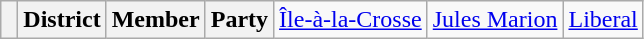<table class="wikitable">
<tr>
<th> </th>
<th>District</th>
<th>Member</th>
<th>Party<br></th>
<td><a href='#'>Île-à-la-Crosse</a></td>
<td><a href='#'>Jules Marion</a></td>
<td><a href='#'>Liberal</a></td>
</tr>
</table>
